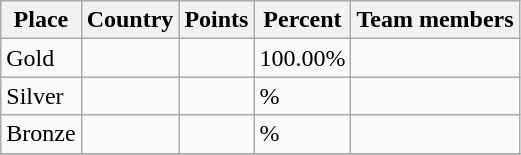<table class="wikitable sortable" style="text-align: left;">
<tr>
<th>Place</th>
<th>Country</th>
<th>Points</th>
<th>Percent</th>
<th>Team members</th>
</tr>
<tr>
<td> Gold</td>
<td></td>
<td></td>
<td>100.00%</td>
<td></td>
</tr>
<tr>
<td> Silver</td>
<td></td>
<td></td>
<td>%</td>
<td></td>
</tr>
<tr>
<td> Bronze</td>
<td></td>
<td></td>
<td>%</td>
<td></td>
</tr>
<tr>
</tr>
</table>
